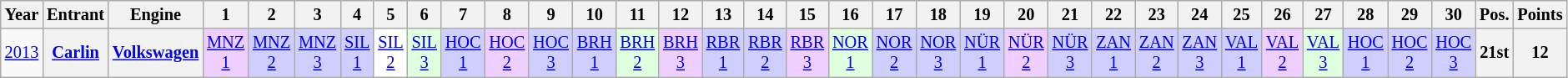<table class="wikitable" style="text-align:center; font-size:85%">
<tr>
<th>Year</th>
<th>Entrant</th>
<th>Engine</th>
<th>1</th>
<th>2</th>
<th>3</th>
<th>4</th>
<th>5</th>
<th>6</th>
<th>7</th>
<th>8</th>
<th>9</th>
<th>10</th>
<th>11</th>
<th>12</th>
<th>13</th>
<th>14</th>
<th>15</th>
<th>16</th>
<th>17</th>
<th>18</th>
<th>19</th>
<th>20</th>
<th>21</th>
<th>22</th>
<th>23</th>
<th>24</th>
<th>25</th>
<th>26</th>
<th>27</th>
<th>28</th>
<th>29</th>
<th>30</th>
<th>Pos.</th>
<th>Points</th>
</tr>
<tr>
<td><a href='#'>2013</a></td>
<th><a href='#'>Carlin</a></th>
<th><a href='#'>Volkswagen</a></th>
<td style="background:#EFCFFF;"><a href='#'>MNZ<br>1</a><br></td>
<td style="background:#CFCFFF;"><a href='#'>MNZ<br>2</a><br></td>
<td style="background:#CFCFFF;"><a href='#'>MNZ<br>3</a><br></td>
<td style="background:#CFCFFF;"><a href='#'>SIL<br>1</a><br></td>
<td style="background:#FFFFFF;"><a href='#'>SIL<br>2</a><br></td>
<td style="background:#DFFFDF;"><a href='#'>SIL<br>3</a><br></td>
<td style="background:#CFCFFF;"><a href='#'>HOC<br>1</a><br></td>
<td style="background:#EFCFFF;"><a href='#'>HOC<br>2</a><br></td>
<td style="background:#CFCFFF;"><a href='#'>HOC<br>3</a><br></td>
<td style="background:#CFCFFF;"><a href='#'>BRH<br>1</a><br></td>
<td style="background:#DFFFDF;"><a href='#'>BRH<br>2</a><br></td>
<td style="background:#EFCFFF;"><a href='#'>BRH<br>3</a><br></td>
<td style="background:#CFCFFF;"><a href='#'>RBR<br>1</a><br></td>
<td style="background:#CFCFFF;"><a href='#'>RBR<br>2</a><br></td>
<td style="background:#EFCFFF;"><a href='#'>RBR<br>3</a><br></td>
<td style="background:#DFFFDF;"><a href='#'>NOR<br>1</a><br></td>
<td style="background:#CFCFFF;"><a href='#'>NOR<br>2</a><br></td>
<td style="background:#CFCFFF;"><a href='#'>NOR<br>3</a><br></td>
<td style="background:#CFCFFF;"><a href='#'>NÜR<br>1</a><br></td>
<td style="background:#EFCFFF;"><a href='#'>NÜR<br>2</a><br></td>
<td style="background:#CFCFFF;"><a href='#'>NÜR<br>3</a><br></td>
<td style="background:#CFCFFF;"><a href='#'>ZAN<br>1</a><br></td>
<td style="background:#CFCFFF;"><a href='#'>ZAN<br>2</a><br></td>
<td style="background:#CFCFFF;"><a href='#'>ZAN<br>3</a><br></td>
<td style="background:#CFCFFF;"><a href='#'>VAL<br>1</a><br></td>
<td style="background:#EFCFFF;"><a href='#'>VAL<br>2</a><br></td>
<td style="background:#DFFFDF;"><a href='#'>VAL<br>3</a><br></td>
<td style="background:#CFCFFF;"><a href='#'>HOC<br>1</a><br></td>
<td style="background:#CFCFFF;"><a href='#'>HOC<br>2</a><br></td>
<td style="background:#CFCFFF;"><a href='#'>HOC<br>3</a><br></td>
<th>21st</th>
<th>12</th>
</tr>
</table>
